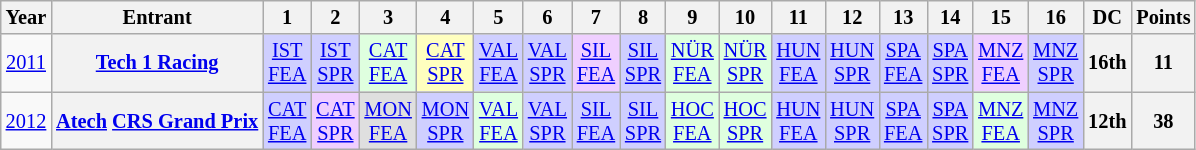<table class="wikitable" style="text-align:center; font-size:85%">
<tr>
<th>Year</th>
<th>Entrant</th>
<th>1</th>
<th>2</th>
<th>3</th>
<th>4</th>
<th>5</th>
<th>6</th>
<th>7</th>
<th>8</th>
<th>9</th>
<th>10</th>
<th>11</th>
<th>12</th>
<th>13</th>
<th>14</th>
<th>15</th>
<th>16</th>
<th>DC</th>
<th>Points</th>
</tr>
<tr>
<td><a href='#'>2011</a></td>
<th nowrap><a href='#'>Tech 1 Racing</a></th>
<td style="background:#CFCFFF;"><a href='#'>IST<br>FEA</a><br></td>
<td style="background:#CFCFFF;"><a href='#'>IST<br>SPR</a><br></td>
<td style="background:#dfffdf;"><a href='#'>CAT<br>FEA</a><br></td>
<td style="background:#ffffbf;"><a href='#'>CAT<br>SPR</a><br></td>
<td style="background:#cfcfff;"><a href='#'>VAL<br>FEA</a><br></td>
<td style="background:#cfcfff;"><a href='#'>VAL<br>SPR</a><br></td>
<td style="background:#efcfff;"><a href='#'>SIL<br>FEA</a><br></td>
<td style="background:#cfcfff;"><a href='#'>SIL<br>SPR</a><br></td>
<td style="background:#dfffdf;"><a href='#'>NÜR<br>FEA</a><br></td>
<td style="background:#dfffdf;"><a href='#'>NÜR<br>SPR</a><br></td>
<td style="background:#cfcfff;"><a href='#'>HUN<br>FEA</a><br></td>
<td style="background:#cfcfff;"><a href='#'>HUN<br>SPR</a><br></td>
<td style="background:#cfcfff;"><a href='#'>SPA<br>FEA</a><br></td>
<td style="background:#cfcfff;"><a href='#'>SPA<br>SPR</a><br></td>
<td style="background:#efcfff;"><a href='#'>MNZ<br>FEA</a><br></td>
<td style="background:#cfcfff;"><a href='#'>MNZ<br>SPR</a><br></td>
<th>16th</th>
<th>11</th>
</tr>
<tr>
<td><a href='#'>2012</a></td>
<th nowrap><a href='#'>Atech</a> <a href='#'>CRS Grand Prix</a></th>
<td style="background:#cfcfff;"><a href='#'>CAT<br>FEA</a><br></td>
<td style="background:#efcfff;"><a href='#'>CAT<br>SPR</a><br></td>
<td style="background:#dfdfdf;"><a href='#'>MON<br>FEA</a><br></td>
<td style="background:#cfcfff;"><a href='#'>MON<br>SPR</a><br></td>
<td style="background:#dfffdf;"><a href='#'>VAL<br>FEA</a><br></td>
<td style="background:#cfcfff;"><a href='#'>VAL<br>SPR</a><br></td>
<td style="background:#cfcfff;"><a href='#'>SIL<br>FEA</a><br></td>
<td style="background:#cfcfff;"><a href='#'>SIL<br>SPR</a><br></td>
<td style="background:#dfffdf;"><a href='#'>HOC<br>FEA</a><br></td>
<td style="background:#dfffdf;"><a href='#'>HOC<br>SPR</a><br></td>
<td style="background:#cfcfff;"><a href='#'>HUN<br>FEA</a><br></td>
<td style="background:#cfcfff;"><a href='#'>HUN<br>SPR</a><br></td>
<td style="background:#cfcfff;"><a href='#'>SPA<br>FEA</a><br></td>
<td style="background:#cfcfff;"><a href='#'>SPA<br>SPR</a><br></td>
<td style="background:#dfffdf;"><a href='#'>MNZ<br>FEA</a><br></td>
<td style="background:#cfcfff;"><a href='#'>MNZ<br>SPR</a><br></td>
<th>12th</th>
<th>38</th>
</tr>
</table>
